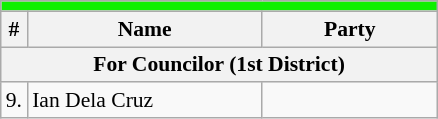<table class=wikitable style="font-size:90%">
<tr>
<td colspan="5" bgcolor=Reform PH - People's Party></td>
</tr>
<tr>
<th>#</th>
<th width=150px>Name</th>
<th colspan=2 width=110px>Party</th>
</tr>
<tr>
<th colspan=5>For Councilor (1st District)</th>
</tr>
<tr>
<td>9.</td>
<td>Ian Dela Cruz</td>
<td></td>
</tr>
</table>
